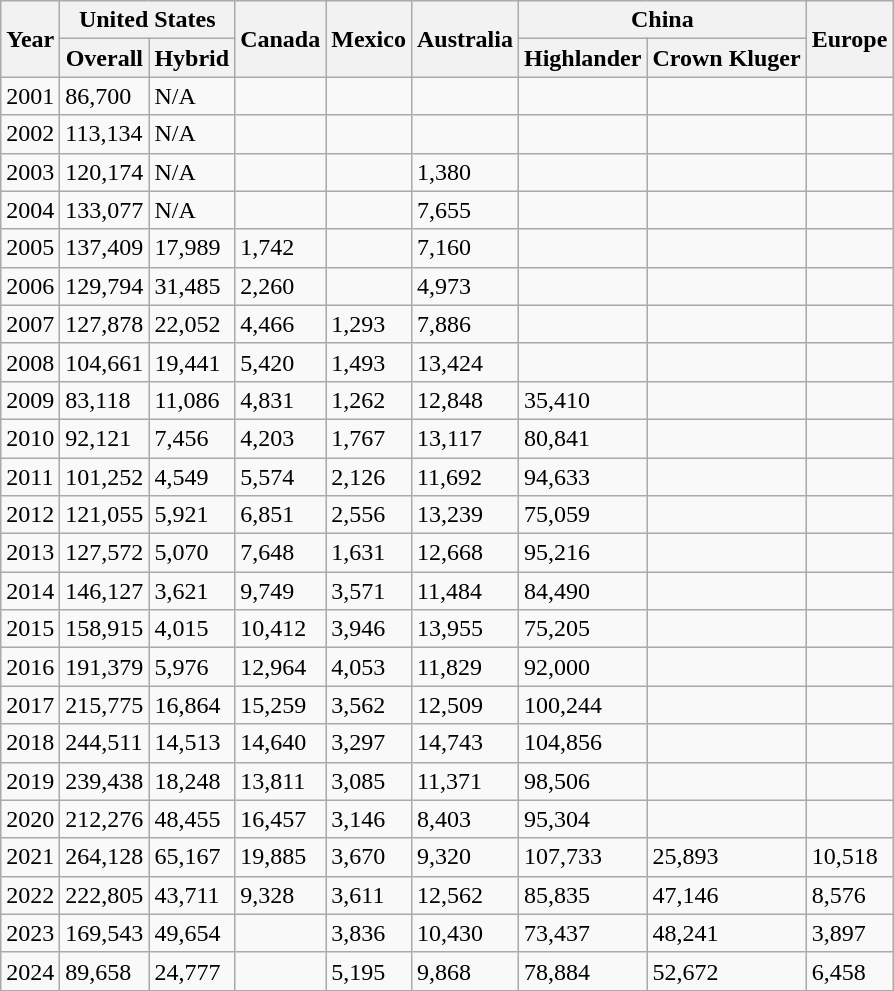<table class=wikitable>
<tr>
<th rowspan="2">Year</th>
<th colspan="2">United States</th>
<th rowspan="2">Canada</th>
<th rowspan="2">Mexico</th>
<th rowspan="2">Australia</th>
<th colspan="2">China</th>
<th rowspan="2">Europe</th>
</tr>
<tr>
<th>Overall</th>
<th>Hybrid</th>
<th>Highlander</th>
<th>Crown Kluger</th>
</tr>
<tr>
<td>2001</td>
<td>86,700</td>
<td>N/A</td>
<td></td>
<td></td>
<td></td>
<td></td>
<td></td>
<td></td>
</tr>
<tr>
<td>2002</td>
<td>113,134</td>
<td>N/A</td>
<td></td>
<td></td>
<td></td>
<td></td>
<td></td>
<td></td>
</tr>
<tr>
<td>2003</td>
<td>120,174</td>
<td>N/A</td>
<td></td>
<td></td>
<td>1,380</td>
<td></td>
<td></td>
<td></td>
</tr>
<tr>
<td>2004</td>
<td>133,077</td>
<td>N/A</td>
<td></td>
<td></td>
<td>7,655</td>
<td></td>
<td></td>
<td></td>
</tr>
<tr>
<td>2005</td>
<td>137,409</td>
<td>17,989</td>
<td>1,742</td>
<td></td>
<td>7,160</td>
<td></td>
<td></td>
<td></td>
</tr>
<tr>
<td>2006</td>
<td>129,794</td>
<td>31,485</td>
<td>2,260</td>
<td></td>
<td>4,973</td>
<td></td>
<td></td>
<td></td>
</tr>
<tr>
<td>2007</td>
<td>127,878</td>
<td>22,052</td>
<td>4,466</td>
<td>1,293</td>
<td>7,886</td>
<td></td>
<td></td>
<td></td>
</tr>
<tr>
<td>2008</td>
<td>104,661</td>
<td>19,441</td>
<td>5,420</td>
<td>1,493</td>
<td>13,424</td>
<td></td>
<td></td>
<td></td>
</tr>
<tr>
<td>2009</td>
<td>83,118</td>
<td>11,086</td>
<td>4,831</td>
<td>1,262</td>
<td>12,848</td>
<td>35,410</td>
<td></td>
<td></td>
</tr>
<tr>
<td>2010</td>
<td>92,121</td>
<td>7,456</td>
<td>4,203</td>
<td>1,767</td>
<td>13,117</td>
<td>80,841</td>
<td></td>
<td></td>
</tr>
<tr>
<td>2011</td>
<td>101,252</td>
<td>4,549</td>
<td>5,574</td>
<td>2,126</td>
<td>11,692</td>
<td>94,633</td>
<td></td>
<td></td>
</tr>
<tr>
<td>2012</td>
<td>121,055</td>
<td>5,921</td>
<td>6,851</td>
<td>2,556</td>
<td>13,239</td>
<td>75,059</td>
<td></td>
<td></td>
</tr>
<tr>
<td>2013</td>
<td>127,572</td>
<td>5,070</td>
<td>7,648</td>
<td>1,631</td>
<td>12,668</td>
<td>95,216</td>
<td></td>
<td></td>
</tr>
<tr>
<td>2014</td>
<td>146,127</td>
<td>3,621</td>
<td>9,749</td>
<td>3,571</td>
<td>11,484</td>
<td>84,490</td>
<td></td>
<td></td>
</tr>
<tr>
<td>2015</td>
<td>158,915</td>
<td>4,015</td>
<td>10,412</td>
<td>3,946</td>
<td>13,955</td>
<td>75,205</td>
<td></td>
<td></td>
</tr>
<tr>
<td>2016</td>
<td>191,379</td>
<td>5,976</td>
<td>12,964</td>
<td>4,053</td>
<td>11,829</td>
<td>92,000</td>
<td></td>
<td></td>
</tr>
<tr>
<td>2017</td>
<td>215,775</td>
<td>16,864</td>
<td>15,259</td>
<td>3,562</td>
<td>12,509</td>
<td>100,244</td>
<td></td>
<td></td>
</tr>
<tr>
<td>2018</td>
<td>244,511</td>
<td>14,513</td>
<td>14,640</td>
<td>3,297</td>
<td>14,743</td>
<td>104,856</td>
<td></td>
<td></td>
</tr>
<tr>
<td>2019</td>
<td>239,438</td>
<td>18,248</td>
<td>13,811</td>
<td>3,085</td>
<td>11,371</td>
<td>98,506</td>
<td></td>
<td></td>
</tr>
<tr>
<td>2020</td>
<td>212,276</td>
<td>48,455</td>
<td>16,457</td>
<td>3,146</td>
<td>8,403</td>
<td>95,304</td>
<td></td>
<td></td>
</tr>
<tr>
<td>2021</td>
<td>264,128</td>
<td>65,167</td>
<td>19,885</td>
<td>3,670</td>
<td>9,320</td>
<td>107,733</td>
<td>25,893</td>
<td>10,518</td>
</tr>
<tr>
<td>2022</td>
<td>222,805</td>
<td>43,711</td>
<td>9,328</td>
<td>3,611</td>
<td>12,562</td>
<td>85,835</td>
<td>47,146</td>
<td>8,576</td>
</tr>
<tr>
<td>2023</td>
<td>169,543</td>
<td>49,654</td>
<td></td>
<td>3,836</td>
<td>10,430</td>
<td>73,437</td>
<td>48,241</td>
<td>3,897</td>
</tr>
<tr>
<td>2024</td>
<td>89,658</td>
<td>24,777</td>
<td></td>
<td>5,195</td>
<td>9,868</td>
<td>78,884</td>
<td>52,672</td>
<td>6,458</td>
</tr>
</table>
